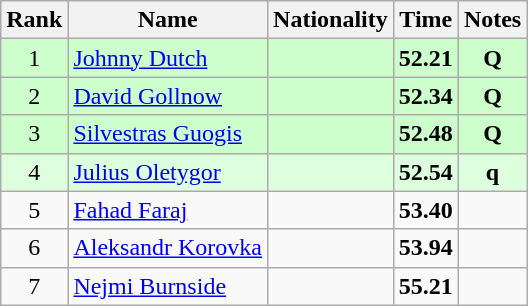<table class="wikitable sortable" style="text-align:center">
<tr>
<th>Rank</th>
<th>Name</th>
<th>Nationality</th>
<th>Time</th>
<th>Notes</th>
</tr>
<tr bgcolor=ccffcc>
<td>1</td>
<td align=left><a href='#'>Johnny Dutch</a></td>
<td align=left></td>
<td><strong>52.21</strong></td>
<td><strong>Q</strong></td>
</tr>
<tr bgcolor=ccffcc>
<td>2</td>
<td align=left><a href='#'>David Gollnow</a></td>
<td align=left></td>
<td><strong>52.34</strong></td>
<td><strong>Q</strong></td>
</tr>
<tr bgcolor=ccffcc>
<td>3</td>
<td align=left><a href='#'>Silvestras Guogis</a></td>
<td align=left></td>
<td><strong>52.48</strong></td>
<td><strong>Q</strong></td>
</tr>
<tr bgcolor=ddffdd>
<td>4</td>
<td align=left><a href='#'>Julius Oletygor</a></td>
<td align=left></td>
<td><strong>52.54</strong></td>
<td><strong>q</strong></td>
</tr>
<tr>
<td>5</td>
<td align=left><a href='#'>Fahad Faraj</a></td>
<td align=left></td>
<td><strong>53.40</strong></td>
<td></td>
</tr>
<tr>
<td>6</td>
<td align=left><a href='#'>Aleksandr Korovka</a></td>
<td align=left></td>
<td><strong>53.94</strong></td>
<td></td>
</tr>
<tr>
<td>7</td>
<td align=left><a href='#'>Nejmi Burnside</a></td>
<td align=left></td>
<td><strong>55.21</strong></td>
<td></td>
</tr>
</table>
